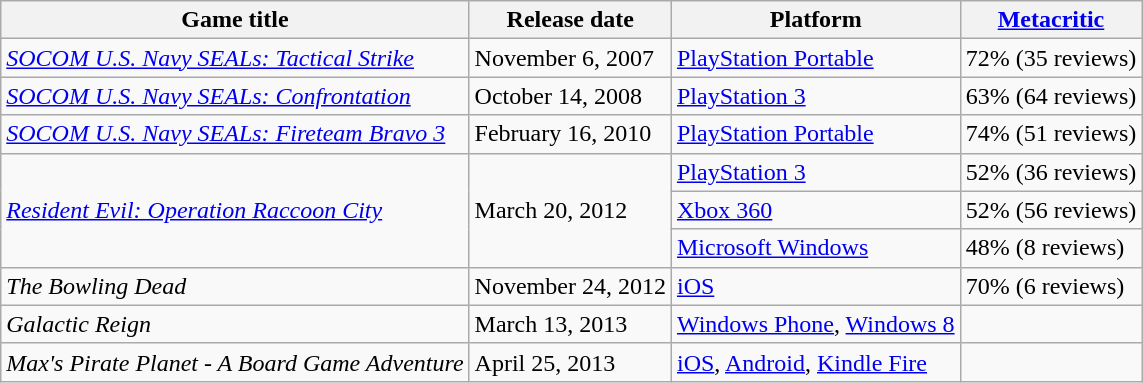<table class="wikitable sortable">
<tr>
<th>Game title</th>
<th>Release date</th>
<th>Platform</th>
<th><a href='#'>Metacritic</a></th>
</tr>
<tr>
<td><em><a href='#'>SOCOM U.S. Navy SEALs: Tactical Strike</a></em></td>
<td>November 6, 2007</td>
<td><a href='#'>PlayStation Portable</a></td>
<td>72% (35 reviews)</td>
</tr>
<tr>
<td><em><a href='#'>SOCOM U.S. Navy SEALs: Confrontation</a></em></td>
<td>October 14, 2008</td>
<td><a href='#'>PlayStation 3</a></td>
<td>63% (64 reviews)</td>
</tr>
<tr>
<td><em><a href='#'>SOCOM U.S. Navy SEALs: Fireteam Bravo 3</a></em></td>
<td>February 16, 2010</td>
<td><a href='#'>PlayStation Portable</a></td>
<td>74% (51 reviews)</td>
</tr>
<tr>
<td rowspan=3><em><a href='#'>Resident Evil: Operation Raccoon City</a></em></td>
<td rowspan=3>March 20, 2012</td>
<td><a href='#'>PlayStation 3</a></td>
<td>52% (36 reviews)</td>
</tr>
<tr>
<td><a href='#'>Xbox 360</a></td>
<td>52% (56 reviews)</td>
</tr>
<tr>
<td><a href='#'>Microsoft Windows</a></td>
<td>48% (8 reviews)</td>
</tr>
<tr>
<td><em>The Bowling Dead</em></td>
<td>November 24, 2012</td>
<td><a href='#'>iOS</a></td>
<td>70% (6 reviews)</td>
</tr>
<tr>
<td><em>Galactic Reign</em></td>
<td>March 13, 2013</td>
<td><a href='#'>Windows Phone</a>, <a href='#'>Windows 8</a></td>
<td></td>
</tr>
<tr>
<td><em>Max's Pirate Planet - A Board Game Adventure</em></td>
<td>April 25, 2013</td>
<td><a href='#'>iOS</a>, <a href='#'>Android</a>, <a href='#'>Kindle Fire</a></td>
<td></td>
</tr>
</table>
